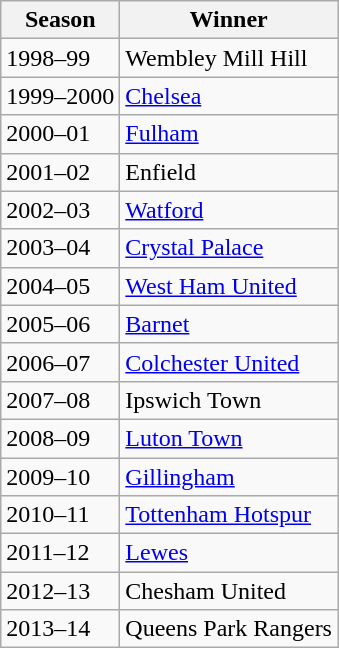<table class="wikitable">
<tr>
<th>Season</th>
<th>Winner</th>
</tr>
<tr>
<td>1998–99</td>
<td>Wembley Mill Hill</td>
</tr>
<tr>
<td>1999–2000</td>
<td><a href='#'>Chelsea</a></td>
</tr>
<tr>
<td>2000–01</td>
<td><a href='#'>Fulham</a></td>
</tr>
<tr>
<td>2001–02</td>
<td>Enfield</td>
</tr>
<tr>
<td>2002–03</td>
<td><a href='#'>Watford</a></td>
</tr>
<tr>
<td>2003–04</td>
<td><a href='#'>Crystal Palace</a></td>
</tr>
<tr>
<td>2004–05</td>
<td><a href='#'>West Ham United</a></td>
</tr>
<tr>
<td>2005–06</td>
<td><a href='#'>Barnet</a></td>
</tr>
<tr>
<td>2006–07</td>
<td><a href='#'>Colchester United</a></td>
</tr>
<tr>
<td>2007–08</td>
<td>Ipswich Town</td>
</tr>
<tr>
<td>2008–09</td>
<td><a href='#'>Luton Town</a></td>
</tr>
<tr>
<td>2009–10</td>
<td><a href='#'>Gillingham</a></td>
</tr>
<tr>
<td>2010–11</td>
<td><a href='#'>Tottenham Hotspur</a></td>
</tr>
<tr>
<td>2011–12</td>
<td><a href='#'>Lewes</a></td>
</tr>
<tr>
<td>2012–13</td>
<td>Chesham United</td>
</tr>
<tr>
<td>2013–14</td>
<td>Queens Park Rangers</td>
</tr>
</table>
